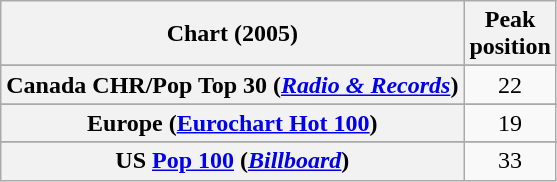<table class="wikitable sortable plainrowheaders" style="text-align:center">
<tr>
<th>Chart (2005)</th>
<th>Peak<br>position</th>
</tr>
<tr>
</tr>
<tr>
</tr>
<tr>
</tr>
<tr>
</tr>
<tr>
<th scope="row">Canada CHR/Pop Top 30 (<em><a href='#'>Radio & Records</a></em>)</th>
<td>22</td>
</tr>
<tr>
</tr>
<tr>
<th scope="row">Europe (<a href='#'>Eurochart Hot 100</a>)</th>
<td>19</td>
</tr>
<tr>
</tr>
<tr>
</tr>
<tr>
</tr>
<tr>
</tr>
<tr>
</tr>
<tr>
</tr>
<tr>
</tr>
<tr>
</tr>
<tr>
</tr>
<tr>
</tr>
<tr>
</tr>
<tr>
</tr>
<tr>
</tr>
<tr>
</tr>
<tr>
<th scope="row">US <a href='#'>Pop 100</a> (<a href='#'><em>Billboard</em></a>)</th>
<td>33</td>
</tr>
</table>
